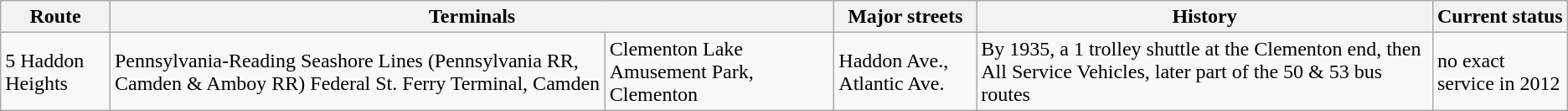<table class=wikitable>
<tr>
<th>Route</th>
<th colspan=2>Terminals</th>
<th>Major streets</th>
<th>History</th>
<th>Current status</th>
</tr>
<tr>
<td>5 Haddon Heights</td>
<td>Pennsylvania-Reading Seashore Lines (Pennsylvania RR, Camden & Amboy RR) Federal St. Ferry Terminal, Camden</td>
<td>Clementon Lake Amusement Park, Clementon</td>
<td>Haddon Ave., Atlantic Ave.</td>
<td>By 1935, a 1 trolley shuttle at the Clementon end, then All Service Vehicles, later part of the 50 & 53 bus routes</td>
<td>no exact service in 2012</td>
</tr>
</table>
